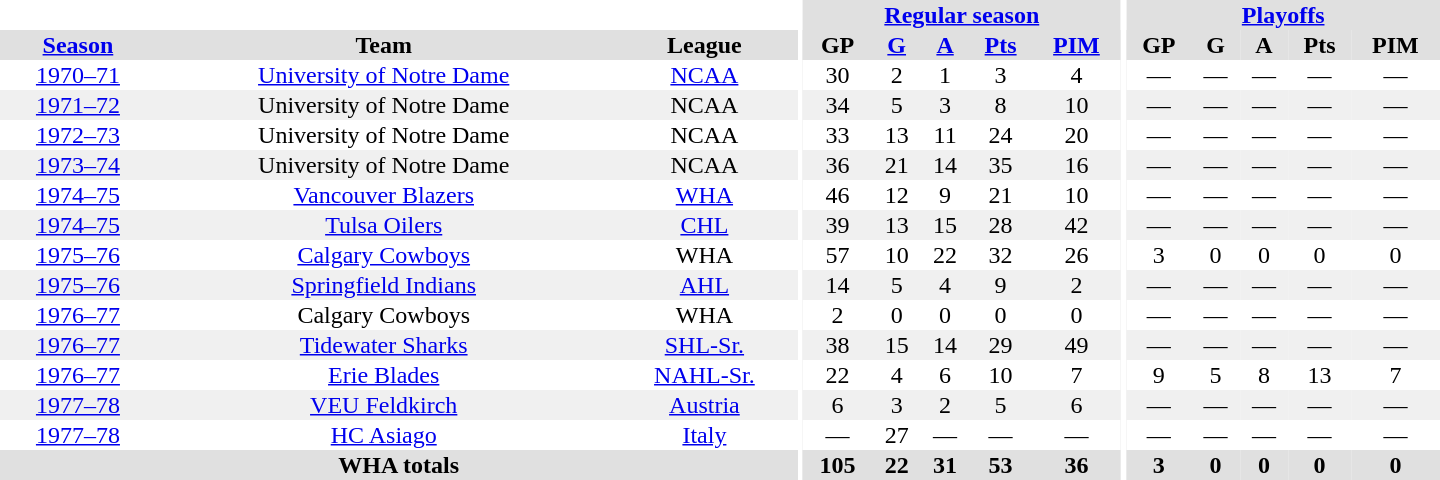<table border="0" cellpadding="1" cellspacing="0" style="text-align:center; width:60em">
<tr bgcolor="#e0e0e0">
<th colspan="3" bgcolor="#ffffff"></th>
<th rowspan="99" bgcolor="#ffffff"></th>
<th colspan="5"><a href='#'>Regular season</a></th>
<th rowspan="99" bgcolor="#ffffff"></th>
<th colspan="5"><a href='#'>Playoffs</a></th>
</tr>
<tr bgcolor="#e0e0e0">
<th><a href='#'>Season</a></th>
<th>Team</th>
<th>League</th>
<th>GP</th>
<th><a href='#'>G</a></th>
<th><a href='#'>A</a></th>
<th><a href='#'>Pts</a></th>
<th><a href='#'>PIM</a></th>
<th>GP</th>
<th>G</th>
<th>A</th>
<th>Pts</th>
<th>PIM</th>
</tr>
<tr>
<td><a href='#'>1970–71</a></td>
<td><a href='#'>University of Notre Dame</a></td>
<td><a href='#'>NCAA</a></td>
<td>30</td>
<td>2</td>
<td>1</td>
<td>3</td>
<td>4</td>
<td>—</td>
<td>—</td>
<td>—</td>
<td>—</td>
<td>—</td>
</tr>
<tr bgcolor="#f0f0f0">
<td><a href='#'>1971–72</a></td>
<td>University of Notre Dame</td>
<td>NCAA</td>
<td>34</td>
<td>5</td>
<td>3</td>
<td>8</td>
<td>10</td>
<td>—</td>
<td>—</td>
<td>—</td>
<td>—</td>
<td>—</td>
</tr>
<tr>
<td><a href='#'>1972–73</a></td>
<td>University of Notre Dame</td>
<td>NCAA</td>
<td>33</td>
<td>13</td>
<td>11</td>
<td>24</td>
<td>20</td>
<td>—</td>
<td>—</td>
<td>—</td>
<td>—</td>
<td>—</td>
</tr>
<tr bgcolor="#f0f0f0">
<td><a href='#'>1973–74</a></td>
<td>University of Notre Dame</td>
<td>NCAA</td>
<td>36</td>
<td>21</td>
<td>14</td>
<td>35</td>
<td>16</td>
<td>—</td>
<td>—</td>
<td>—</td>
<td>—</td>
<td>—</td>
</tr>
<tr>
<td><a href='#'>1974–75</a></td>
<td><a href='#'>Vancouver Blazers</a></td>
<td><a href='#'>WHA</a></td>
<td>46</td>
<td>12</td>
<td>9</td>
<td>21</td>
<td>10</td>
<td>—</td>
<td>—</td>
<td>—</td>
<td>—</td>
<td>—</td>
</tr>
<tr bgcolor="#f0f0f0">
<td><a href='#'>1974–75</a></td>
<td><a href='#'>Tulsa Oilers</a></td>
<td><a href='#'>CHL</a></td>
<td>39</td>
<td>13</td>
<td>15</td>
<td>28</td>
<td>42</td>
<td>—</td>
<td>—</td>
<td>—</td>
<td>—</td>
<td>—</td>
</tr>
<tr>
<td><a href='#'>1975–76</a></td>
<td><a href='#'>Calgary Cowboys</a></td>
<td>WHA</td>
<td>57</td>
<td>10</td>
<td>22</td>
<td>32</td>
<td>26</td>
<td>3</td>
<td>0</td>
<td>0</td>
<td>0</td>
<td>0</td>
</tr>
<tr bgcolor="#f0f0f0">
<td><a href='#'>1975–76</a></td>
<td><a href='#'>Springfield Indians</a></td>
<td><a href='#'>AHL</a></td>
<td>14</td>
<td>5</td>
<td>4</td>
<td>9</td>
<td>2</td>
<td>—</td>
<td>—</td>
<td>—</td>
<td>—</td>
<td>—</td>
</tr>
<tr>
<td><a href='#'>1976–77</a></td>
<td>Calgary Cowboys</td>
<td>WHA</td>
<td>2</td>
<td>0</td>
<td>0</td>
<td>0</td>
<td>0</td>
<td>—</td>
<td>—</td>
<td>—</td>
<td>—</td>
<td>—</td>
</tr>
<tr bgcolor="#f0f0f0">
<td><a href='#'>1976–77</a></td>
<td><a href='#'>Tidewater Sharks</a></td>
<td><a href='#'>SHL-Sr.</a></td>
<td>38</td>
<td>15</td>
<td>14</td>
<td>29</td>
<td>49</td>
<td>—</td>
<td>—</td>
<td>—</td>
<td>—</td>
<td>—</td>
</tr>
<tr>
<td><a href='#'>1976–77</a></td>
<td><a href='#'>Erie Blades</a></td>
<td><a href='#'>NAHL-Sr.</a></td>
<td>22</td>
<td>4</td>
<td>6</td>
<td>10</td>
<td>7</td>
<td>9</td>
<td>5</td>
<td>8</td>
<td>13</td>
<td>7</td>
</tr>
<tr bgcolor="#f0f0f0">
<td><a href='#'>1977–78</a></td>
<td><a href='#'>VEU Feldkirch</a></td>
<td><a href='#'>Austria</a></td>
<td>6</td>
<td>3</td>
<td>2</td>
<td>5</td>
<td>6</td>
<td>—</td>
<td>—</td>
<td>—</td>
<td>—</td>
<td>—</td>
</tr>
<tr>
<td><a href='#'>1977–78</a></td>
<td><a href='#'>HC Asiago</a></td>
<td><a href='#'>Italy</a></td>
<td>—</td>
<td>27</td>
<td>—</td>
<td>—</td>
<td>—</td>
<td>—</td>
<td>—</td>
<td>—</td>
<td>—</td>
<td>—</td>
</tr>
<tr>
</tr>
<tr ALIGN="center" bgcolor="#e0e0e0">
<th colspan="3">WHA totals</th>
<th ALIGN="center">105</th>
<th ALIGN="center">22</th>
<th ALIGN="center">31</th>
<th ALIGN="center">53</th>
<th ALIGN="center">36</th>
<th ALIGN="center">3</th>
<th ALIGN="center">0</th>
<th ALIGN="center">0</th>
<th ALIGN="center">0</th>
<th ALIGN="center">0</th>
</tr>
</table>
